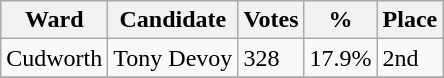<table class="wikitable">
<tr>
<th>Ward</th>
<th>Candidate</th>
<th>Votes</th>
<th>%</th>
<th>Place</th>
</tr>
<tr>
<td>Cudworth</td>
<td>Tony Devoy</td>
<td>328</td>
<td>17.9%</td>
<td>2nd</td>
</tr>
<tr>
</tr>
</table>
